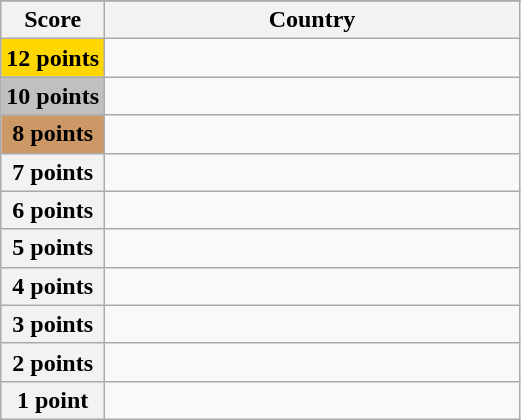<table class="wikitable">
<tr>
</tr>
<tr>
<th scope="col" width="20%">Score</th>
<th scope="col">Country</th>
</tr>
<tr>
<th scope="row" style="background:gold">12 points</th>
<td></td>
</tr>
<tr>
<th scope="row" style="background:silver">10 points</th>
<td></td>
</tr>
<tr>
<th scope="row" style="background:#CC9966">8 points</th>
<td></td>
</tr>
<tr>
<th scope="row" width=20%>7 points</th>
<td></td>
</tr>
<tr>
<th scope="row" width=20%>6 points</th>
<td></td>
</tr>
<tr>
<th scope="row" width=20%>5 points</th>
<td></td>
</tr>
<tr>
<th scope="row" width=20%>4 points</th>
<td></td>
</tr>
<tr>
<th scope="row" width=20%>3 points</th>
<td></td>
</tr>
<tr>
<th scope="row" width=20%>2 points</th>
<td></td>
</tr>
<tr>
<th scope="row" width=20%>1 point</th>
<td></td>
</tr>
</table>
